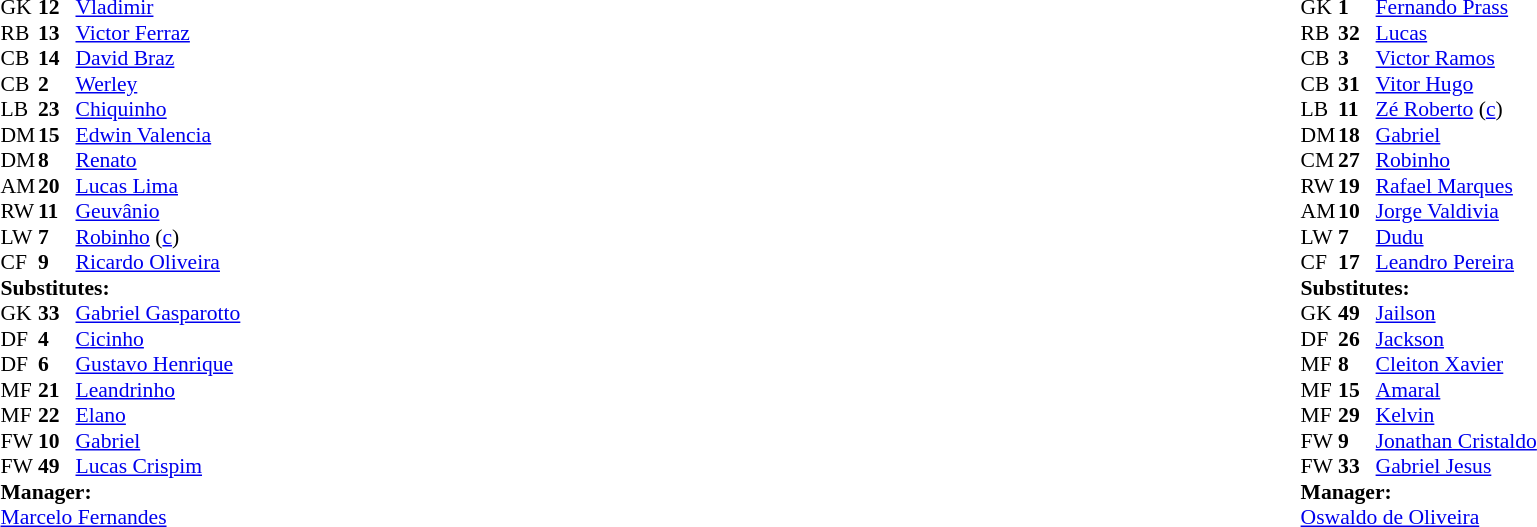<table width="100%">
<tr>
<td valign="top" width="50%"><br><table style="font-size: 90%" cellspacing="0" cellpadding="0">
<tr>
<td colspan="4"></td>
</tr>
<tr>
<th width=25></th>
<th width=25></th>
</tr>
<tr>
<td>GK</td>
<td><strong>12</strong></td>
<td> <a href='#'>Vladimir</a></td>
</tr>
<tr>
<td>RB</td>
<td><strong>13</strong></td>
<td> <a href='#'>Victor Ferraz</a></td>
</tr>
<tr>
<td>CB</td>
<td><strong>14</strong></td>
<td> <a href='#'>David Braz</a></td>
<td></td>
</tr>
<tr>
<td>CB</td>
<td><strong>2</strong></td>
<td> <a href='#'>Werley</a></td>
<td></td>
<td></td>
</tr>
<tr>
<td>LB</td>
<td><strong>23</strong></td>
<td> <a href='#'>Chiquinho</a></td>
</tr>
<tr>
<td>DM</td>
<td><strong>15</strong></td>
<td> <a href='#'>Edwin Valencia</a></td>
<td></td>
<td></td>
</tr>
<tr>
<td>DM</td>
<td><strong>8</strong></td>
<td> <a href='#'>Renato</a></td>
</tr>
<tr>
<td>AM</td>
<td><strong>20</strong></td>
<td> <a href='#'>Lucas Lima</a></td>
</tr>
<tr>
<td>RW</td>
<td><strong>11</strong></td>
<td> <a href='#'>Geuvânio</a></td>
<td></td>
</tr>
<tr>
<td>LW</td>
<td><strong>7</strong></td>
<td> <a href='#'>Robinho</a> (<a href='#'>c</a>)</td>
<td></td>
<td></td>
</tr>
<tr>
<td>CF</td>
<td><strong>9</strong></td>
<td> <a href='#'>Ricardo Oliveira</a></td>
</tr>
<tr>
<td colspan=3><strong>Substitutes:</strong></td>
</tr>
<tr>
<td>GK</td>
<td><strong>33</strong></td>
<td> <a href='#'>Gabriel Gasparotto</a></td>
</tr>
<tr>
<td>DF</td>
<td><strong>4</strong></td>
<td> <a href='#'>Cicinho</a></td>
<td></td>
<td></td>
</tr>
<tr>
<td>DF</td>
<td><strong>6</strong></td>
<td> <a href='#'>Gustavo Henrique</a></td>
<td></td>
<td></td>
</tr>
<tr>
<td>MF</td>
<td><strong>21</strong></td>
<td> <a href='#'>Leandrinho</a></td>
<td></td>
<td></td>
</tr>
<tr>
<td>MF</td>
<td><strong>22</strong></td>
<td> <a href='#'>Elano</a></td>
</tr>
<tr>
<td>FW</td>
<td><strong>10</strong></td>
<td> <a href='#'>Gabriel</a></td>
</tr>
<tr>
<td>FW</td>
<td><strong>49</strong></td>
<td> <a href='#'>Lucas Crispim</a></td>
</tr>
<tr>
<td colspan=3><strong>Manager:</strong></td>
</tr>
<tr>
<td colspan=3> <a href='#'>Marcelo Fernandes</a></td>
</tr>
</table>
</td>
<td valign="top"></td>
<td valign="top" width="50%"><br><table style="font-size: 90%" cellspacing="0" cellpadding="0" align=center>
<tr>
<td colspan="4"></td>
</tr>
<tr>
<th width=25></th>
<th width=25></th>
</tr>
<tr>
<td>GK</td>
<td><strong>1</strong></td>
<td> <a href='#'>Fernando Prass</a></td>
</tr>
<tr>
<td>RB</td>
<td><strong>32</strong></td>
<td> <a href='#'>Lucas</a></td>
<td></td>
</tr>
<tr>
<td>CB</td>
<td><strong>3</strong></td>
<td> <a href='#'>Victor Ramos</a></td>
<td></td>
<td></td>
</tr>
<tr>
<td>CB</td>
<td><strong>31</strong></td>
<td> <a href='#'>Vitor Hugo</a></td>
</tr>
<tr>
<td>LB</td>
<td><strong>11</strong></td>
<td> <a href='#'>Zé Roberto</a> (<a href='#'>c</a>)</td>
</tr>
<tr>
<td>DM</td>
<td><strong>18</strong></td>
<td> <a href='#'>Gabriel</a></td>
<td></td>
<td></td>
</tr>
<tr>
<td>CM</td>
<td><strong>27</strong></td>
<td> <a href='#'>Robinho</a></td>
<td></td>
<td></td>
</tr>
<tr>
<td>RW</td>
<td><strong>19</strong></td>
<td> <a href='#'>Rafael Marques</a></td>
</tr>
<tr>
<td>AM</td>
<td><strong>10</strong></td>
<td> <a href='#'>Jorge Valdivia</a></td>
<td></td>
<td></td>
</tr>
<tr>
<td>LW</td>
<td><strong>7</strong></td>
<td> <a href='#'>Dudu</a></td>
<td></td>
</tr>
<tr>
<td>CF</td>
<td><strong>17</strong></td>
<td> <a href='#'>Leandro Pereira</a></td>
</tr>
<tr>
<td colspan=3><strong>Substitutes:</strong></td>
</tr>
<tr>
<td>GK</td>
<td><strong>49</strong></td>
<td> <a href='#'>Jailson</a></td>
</tr>
<tr>
<td>DF</td>
<td><strong>26</strong></td>
<td> <a href='#'>Jackson</a></td>
<td></td>
<td></td>
</tr>
<tr>
<td>MF</td>
<td><strong>8</strong></td>
<td> <a href='#'>Cleiton Xavier</a></td>
<td></td>
<td></td>
</tr>
<tr>
<td>MF</td>
<td><strong>15</strong></td>
<td> <a href='#'>Amaral</a></td>
<td></td>
<td></td>
</tr>
<tr>
<td>MF</td>
<td><strong>29</strong></td>
<td> <a href='#'>Kelvin</a></td>
</tr>
<tr>
<td>FW</td>
<td><strong>9</strong></td>
<td> <a href='#'>Jonathan Cristaldo</a></td>
</tr>
<tr>
<td>FW</td>
<td><strong>33</strong></td>
<td> <a href='#'>Gabriel Jesus</a></td>
</tr>
<tr>
<td colspan=3><strong>Manager:</strong></td>
</tr>
<tr>
<td colspan=4> <a href='#'>Oswaldo de Oliveira</a></td>
</tr>
</table>
</td>
</tr>
</table>
